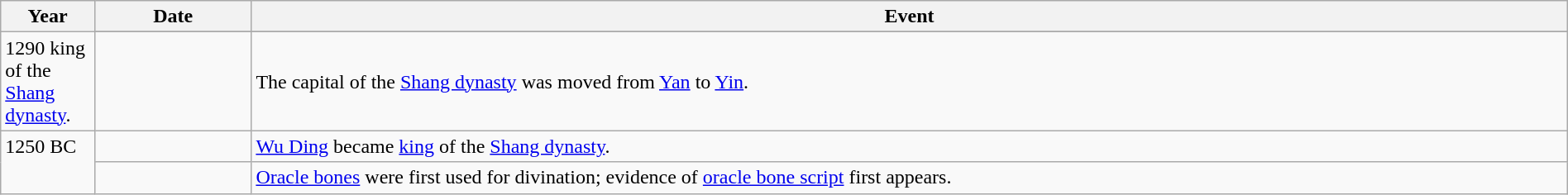<table class="wikitable" width="100%">
<tr>
<th style="width:6%">Year</th>
<th style="width:10%">Date</th>
<th>Event</th>
</tr>
<tr>
<td rowspan="2" valign="top">1290 <sma <a href='#'>king</a> of the <a href='#'>Shang dynasty</a>.</td>
</tr>
<tr>
<td></td>
<td>The capital of the <a href='#'>Shang dynasty</a> was moved from <a href='#'>Yan</a> to <a href='#'>Yin</a>.</td>
</tr>
<tr>
<td rowspan="2" valign="top">1250 BC</td>
<td></td>
<td><a href='#'>Wu Ding</a> became <a href='#'>king</a> of the <a href='#'>Shang dynasty</a>.</td>
</tr>
<tr>
<td></td>
<td><a href='#'>Oracle bones</a> were first used for divination; evidence of <a href='#'>oracle bone script</a> first appears.</td>
</tr>
</table>
